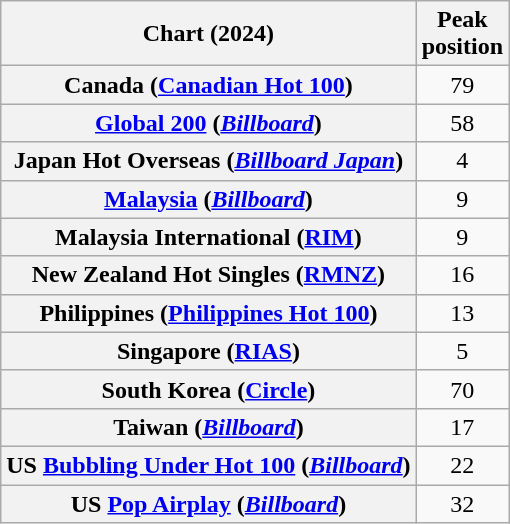<table class="wikitable sortable plainrowheaders" style="text-align:center">
<tr>
<th scope="col">Chart (2024)</th>
<th scope="col">Peak<br>position</th>
</tr>
<tr>
<th scope="row">Canada (<a href='#'>Canadian Hot 100</a>)</th>
<td>79</td>
</tr>
<tr>
<th scope="row"><a href='#'>Global 200</a> (<em><a href='#'>Billboard</a></em>)</th>
<td>58</td>
</tr>
<tr>
<th scope="row">Japan Hot Overseas (<em><a href='#'>Billboard Japan</a></em>)</th>
<td>4</td>
</tr>
<tr>
<th scope="row"><a href='#'>Malaysia</a> (<em><a href='#'>Billboard</a></em>)</th>
<td>9</td>
</tr>
<tr>
<th scope="row">Malaysia International (<a href='#'>RIM</a>)</th>
<td>9</td>
</tr>
<tr>
<th scope="row">New Zealand Hot Singles (<a href='#'>RMNZ</a>)</th>
<td>16</td>
</tr>
<tr>
<th scope="row">Philippines (<a href='#'>Philippines Hot 100</a>)</th>
<td>13</td>
</tr>
<tr>
<th scope="row">Singapore (<a href='#'>RIAS</a>)</th>
<td>5</td>
</tr>
<tr>
<th scope="row">South Korea (<a href='#'>Circle</a>)</th>
<td>70</td>
</tr>
<tr>
<th scope="row">Taiwan (<em><a href='#'>Billboard</a></em>)</th>
<td>17</td>
</tr>
<tr>
<th scope="row">US <a href='#'>Bubbling Under Hot 100</a> (<em><a href='#'>Billboard</a></em>)</th>
<td>22</td>
</tr>
<tr>
<th scope="row">US <a href='#'>Pop Airplay</a> (<em><a href='#'>Billboard</a></em>)</th>
<td>32</td>
</tr>
</table>
